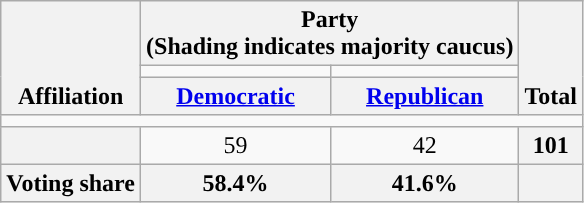<table class=wikitable style="text-align:center">
<tr style="vertical-align:bottom;">
<th rowspan=3>Affiliation</th>
<th colspan=2>Party <div>(Shading indicates majority caucus)</div></th>
<th rowspan=3>Total</th>
</tr>
<tr style="height:5px">
<td style="background-color:"></td>
<td style="background-color:"></td>
</tr>
<tr>
<th><a href='#'>Democratic</a></th>
<th><a href='#'>Republican</a></th>
</tr>
<tr>
<td colspan=5></td>
</tr>
<tr>
<th nowrap style="font-size:80%"></th>
<td>59</td>
<td>42</td>
<th>101</th>
</tr>
<tr>
<th>Voting share</th>
<th>58.4%</th>
<th>41.6%</th>
<th colspan=2></th>
</tr>
</table>
